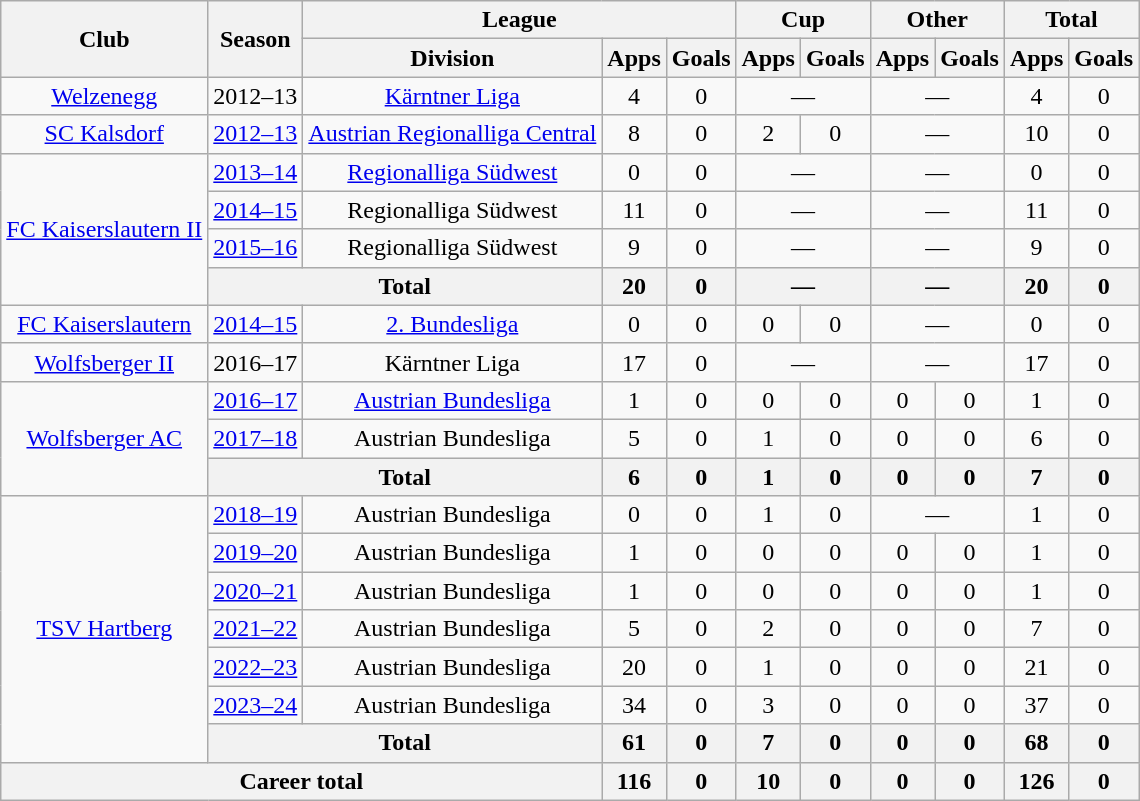<table class="wikitable" style="text-align: center">
<tr>
<th rowspan="2">Club</th>
<th rowspan="2">Season</th>
<th colspan="3">League</th>
<th colspan="2">Cup</th>
<th colspan="2">Other</th>
<th colspan="2">Total</th>
</tr>
<tr>
<th>Division</th>
<th>Apps</th>
<th>Goals</th>
<th>Apps</th>
<th>Goals</th>
<th>Apps</th>
<th>Goals</th>
<th>Apps</th>
<th>Goals</th>
</tr>
<tr>
<td><a href='#'>Welzenegg</a></td>
<td>2012–13</td>
<td><a href='#'>Kärntner Liga</a></td>
<td>4</td>
<td>0</td>
<td colspan="2">—</td>
<td colspan="2">—</td>
<td>4</td>
<td>0</td>
</tr>
<tr>
<td><a href='#'>SC Kalsdorf</a></td>
<td><a href='#'>2012–13</a></td>
<td><a href='#'>Austrian Regionalliga Central</a></td>
<td>8</td>
<td>0</td>
<td>2</td>
<td>0</td>
<td colspan="2">—</td>
<td>10</td>
<td>0</td>
</tr>
<tr>
<td rowspan="4"><a href='#'>FC Kaiserslautern II</a></td>
<td><a href='#'>2013–14</a></td>
<td><a href='#'>Regionalliga Südwest</a></td>
<td>0</td>
<td>0</td>
<td colspan="2">—</td>
<td colspan="2">—</td>
<td>0</td>
<td>0</td>
</tr>
<tr>
<td><a href='#'>2014–15</a></td>
<td>Regionalliga Südwest</td>
<td>11</td>
<td>0</td>
<td colspan="2">—</td>
<td colspan="2">—</td>
<td>11</td>
<td>0</td>
</tr>
<tr>
<td><a href='#'>2015–16</a></td>
<td>Regionalliga Südwest</td>
<td>9</td>
<td>0</td>
<td colspan="2">—</td>
<td colspan="2">—</td>
<td>9</td>
<td>0</td>
</tr>
<tr>
<th colspan="2">Total</th>
<th>20</th>
<th>0</th>
<th colspan="2">—</th>
<th colspan="2">—</th>
<th>20</th>
<th>0</th>
</tr>
<tr>
<td><a href='#'>FC Kaiserslautern</a></td>
<td><a href='#'>2014–15</a></td>
<td><a href='#'>2. Bundesliga</a></td>
<td>0</td>
<td>0</td>
<td>0</td>
<td>0</td>
<td colspan="2">—</td>
<td>0</td>
<td>0</td>
</tr>
<tr>
<td><a href='#'>Wolfsberger II</a></td>
<td>2016–17</td>
<td>Kärntner Liga</td>
<td>17</td>
<td>0</td>
<td colspan="2">—</td>
<td colspan="2">—</td>
<td>17</td>
<td>0</td>
</tr>
<tr>
<td rowspan="3"><a href='#'>Wolfsberger AC</a></td>
<td><a href='#'>2016–17</a></td>
<td><a href='#'>Austrian Bundesliga</a></td>
<td>1</td>
<td>0</td>
<td>0</td>
<td>0</td>
<td>0</td>
<td>0</td>
<td>1</td>
<td>0</td>
</tr>
<tr>
<td><a href='#'>2017–18</a></td>
<td>Austrian Bundesliga</td>
<td>5</td>
<td>0</td>
<td>1</td>
<td>0</td>
<td>0</td>
<td>0</td>
<td>6</td>
<td>0</td>
</tr>
<tr>
<th colspan="2">Total</th>
<th>6</th>
<th>0</th>
<th>1</th>
<th>0</th>
<th>0</th>
<th>0</th>
<th>7</th>
<th>0</th>
</tr>
<tr>
<td rowspan="7"><a href='#'>TSV Hartberg</a></td>
<td><a href='#'>2018–19</a></td>
<td>Austrian Bundesliga</td>
<td>0</td>
<td>0</td>
<td>1</td>
<td>0</td>
<td colspan="2">—</td>
<td>1</td>
<td>0</td>
</tr>
<tr>
<td><a href='#'>2019–20</a></td>
<td>Austrian Bundesliga</td>
<td>1</td>
<td>0</td>
<td>0</td>
<td>0</td>
<td>0</td>
<td>0</td>
<td>1</td>
<td>0</td>
</tr>
<tr>
<td><a href='#'>2020–21</a></td>
<td>Austrian Bundesliga</td>
<td>1</td>
<td>0</td>
<td>0</td>
<td>0</td>
<td>0</td>
<td>0</td>
<td>1</td>
<td>0</td>
</tr>
<tr>
<td><a href='#'>2021–22</a></td>
<td>Austrian Bundesliga</td>
<td>5</td>
<td>0</td>
<td>2</td>
<td>0</td>
<td>0</td>
<td>0</td>
<td>7</td>
<td>0</td>
</tr>
<tr>
<td><a href='#'>2022–23</a></td>
<td>Austrian Bundesliga</td>
<td>20</td>
<td>0</td>
<td>1</td>
<td>0</td>
<td>0</td>
<td>0</td>
<td>21</td>
<td>0</td>
</tr>
<tr>
<td><a href='#'>2023–24</a></td>
<td>Austrian Bundesliga</td>
<td>34</td>
<td>0</td>
<td>3</td>
<td>0</td>
<td>0</td>
<td>0</td>
<td>37</td>
<td>0</td>
</tr>
<tr>
<th colspan="2">Total</th>
<th>61</th>
<th>0</th>
<th>7</th>
<th>0</th>
<th>0</th>
<th>0</th>
<th>68</th>
<th>0</th>
</tr>
<tr>
<th colspan="3">Career total</th>
<th>116</th>
<th>0</th>
<th>10</th>
<th>0</th>
<th>0</th>
<th>0</th>
<th>126</th>
<th>0</th>
</tr>
</table>
